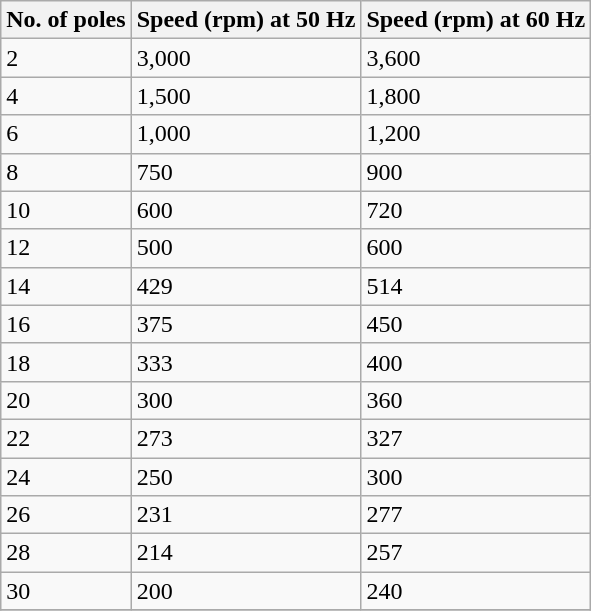<table class="wikitable">
<tr>
<th>No. of poles</th>
<th>Speed (rpm) at 50 Hz</th>
<th>Speed (rpm) at 60 Hz</th>
</tr>
<tr>
<td>2</td>
<td>3,000</td>
<td>3,600</td>
</tr>
<tr>
<td>4</td>
<td>1,500</td>
<td>1,800</td>
</tr>
<tr>
<td>6</td>
<td>1,000</td>
<td>1,200</td>
</tr>
<tr>
<td>8</td>
<td>750</td>
<td>900</td>
</tr>
<tr>
<td>10</td>
<td>600</td>
<td>720</td>
</tr>
<tr>
<td>12</td>
<td>500</td>
<td>600</td>
</tr>
<tr>
<td>14</td>
<td>429</td>
<td>514</td>
</tr>
<tr>
<td>16</td>
<td>375</td>
<td>450</td>
</tr>
<tr>
<td>18</td>
<td>333</td>
<td>400</td>
</tr>
<tr>
<td>20</td>
<td>300</td>
<td>360</td>
</tr>
<tr>
<td>22</td>
<td>273</td>
<td>327</td>
</tr>
<tr>
<td>24</td>
<td>250</td>
<td>300</td>
</tr>
<tr>
<td>26</td>
<td>231</td>
<td>277</td>
</tr>
<tr>
<td>28</td>
<td>214</td>
<td>257</td>
</tr>
<tr>
<td>30</td>
<td>200</td>
<td>240</td>
</tr>
<tr>
</tr>
</table>
